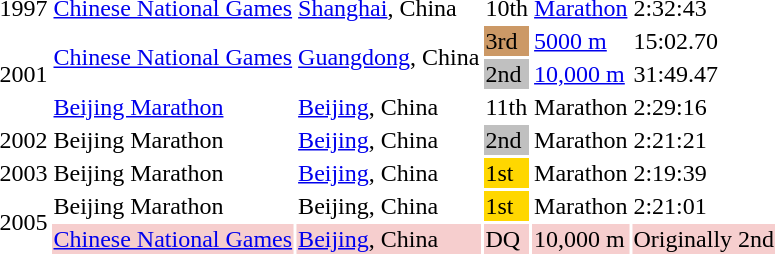<table>
<tr>
<td>1997</td>
<td><a href='#'>Chinese National Games</a></td>
<td><a href='#'>Shanghai</a>, China</td>
<td>10th</td>
<td><a href='#'>Marathon</a></td>
<td>2:32:43</td>
</tr>
<tr>
<td rowspan=3>2001</td>
<td rowspan=2><a href='#'>Chinese National Games</a></td>
<td rowspan=2><a href='#'>Guangdong</a>, China</td>
<td bgcolor=cc9966>3rd</td>
<td><a href='#'>5000 m</a></td>
<td>15:02.70</td>
</tr>
<tr>
<td bgcolor=silver>2nd</td>
<td><a href='#'>10,000 m</a></td>
<td>31:49.47</td>
</tr>
<tr>
<td><a href='#'>Beijing Marathon</a></td>
<td><a href='#'>Beijing</a>, China</td>
<td>11th</td>
<td>Marathon</td>
<td>2:29:16</td>
</tr>
<tr>
<td>2002</td>
<td>Beijing Marathon</td>
<td><a href='#'>Beijing</a>, China</td>
<td bgcolor="silver">2nd</td>
<td>Marathon</td>
<td>2:21:21</td>
</tr>
<tr>
<td>2003</td>
<td>Beijing Marathon</td>
<td><a href='#'>Beijing</a>, China</td>
<td bgcolor="gold">1st</td>
<td>Marathon</td>
<td>2:19:39 </td>
</tr>
<tr>
<td rowspan=2>2005</td>
<td>Beijing Marathon</td>
<td>Beijing, China</td>
<td bgcolor=gold>1st</td>
<td>Marathon</td>
<td>2:21:01</td>
</tr>
<tr bgcolor=#F6CECE>
<td><a href='#'>Chinese National Games</a></td>
<td><a href='#'>Beijing</a>, China</td>
<td>DQ</td>
<td>10,000 m</td>
<td>Originally 2nd</td>
</tr>
</table>
